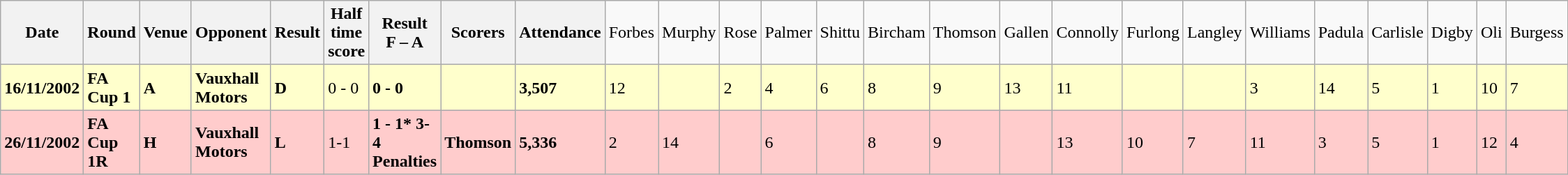<table class="wikitable">
<tr>
<th><strong>Date</strong></th>
<th><strong>Round</strong></th>
<th><strong>Venue</strong></th>
<th><strong>Opponent</strong></th>
<th><strong>Result</strong></th>
<th><strong>Half time score</strong></th>
<th><strong>Result</strong><br><strong>F – A</strong></th>
<th><strong>Scorers</strong></th>
<th><strong>Attendance</strong></th>
<td>Forbes</td>
<td>Murphy</td>
<td>Rose</td>
<td>Palmer</td>
<td>Shittu</td>
<td>Bircham</td>
<td>Thomson</td>
<td>Gallen</td>
<td>Connolly</td>
<td>Furlong</td>
<td>Langley</td>
<td>Williams</td>
<td>Padula</td>
<td>Carlisle</td>
<td>Digby</td>
<td>Oli</td>
<td>Burgess</td>
</tr>
<tr style="background: #FFFFCC;">
<td><strong>16/11/2002</strong></td>
<td><strong>FA Cup 1</strong></td>
<td><strong>A</strong></td>
<td><strong>Vauxhall Motors</strong></td>
<td><strong>D</strong></td>
<td>0 - 0</td>
<td><strong>0 - 0</strong></td>
<td></td>
<td><strong>3,507</strong></td>
<td>12</td>
<td></td>
<td>2</td>
<td>4</td>
<td>6</td>
<td>8</td>
<td>9</td>
<td>13</td>
<td>11</td>
<td></td>
<td></td>
<td>3</td>
<td>14</td>
<td>5</td>
<td>1</td>
<td>10</td>
<td>7</td>
</tr>
<tr style="background: #FFCCCC;">
<td><strong>26/11/2002</strong></td>
<td><strong>FA Cup 1R</strong></td>
<td><strong>H</strong></td>
<td><strong>Vauxhall Motors</strong></td>
<td><strong>L</strong></td>
<td>1-1</td>
<td><strong>1 - 1* 3-4 Penalties</strong></td>
<td><strong>Thomson</strong></td>
<td><strong>5,336</strong></td>
<td>2</td>
<td>14</td>
<td></td>
<td>6</td>
<td></td>
<td>8</td>
<td>9</td>
<td></td>
<td>13</td>
<td>10</td>
<td>7</td>
<td>11</td>
<td>3</td>
<td>5</td>
<td>1</td>
<td>12</td>
<td>4</td>
</tr>
</table>
